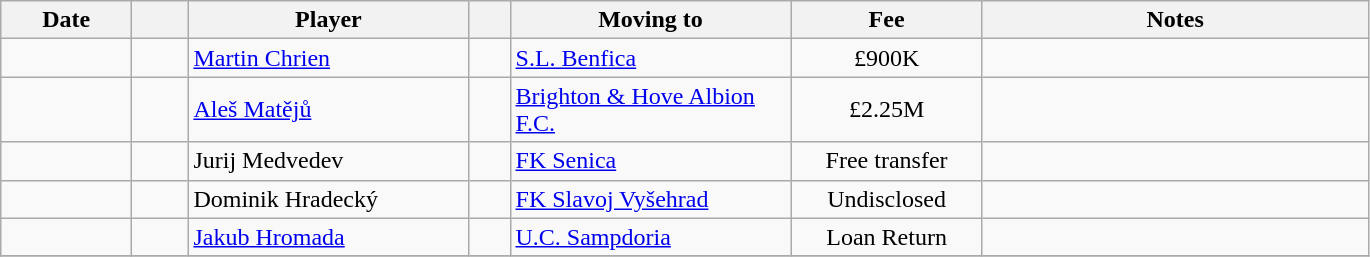<table class="wikitable sortable">
<tr>
<th style="width:80px;">Date</th>
<th style="width:30px;"></th>
<th style="width:180px;">Player</th>
<th style="width:20px;"></th>
<th style="width:180px;">Moving to</th>
<th style="width:120px;" class="unsortable">Fee</th>
<th style="width:250px;" class="unsortable">Notes</th>
</tr>
<tr>
<td></td>
<td align=center></td>
<td> <a href='#'>Martin Chrien</a></td>
<td align=center></td>
<td> <a href='#'>S.L. Benfica</a></td>
<td align=center>£900K</td>
<td align=center></td>
</tr>
<tr>
<td></td>
<td align=center></td>
<td> <a href='#'>Aleš Matějů</a></td>
<td align=center></td>
<td> <a href='#'>Brighton & Hove Albion F.C.</a></td>
<td align=center>£2.25M</td>
<td align=center></td>
</tr>
<tr>
<td></td>
<td align=center></td>
<td> Jurij Medvedev</td>
<td align=center></td>
<td> <a href='#'>FK Senica</a></td>
<td align=center>Free transfer</td>
<td align=center></td>
</tr>
<tr>
<td></td>
<td align=center></td>
<td> Dominik Hradecký</td>
<td align=center></td>
<td> <a href='#'>FK Slavoj Vyšehrad</a></td>
<td align=center>Undisclosed</td>
<td align=center></td>
</tr>
<tr>
<td></td>
<td align=center></td>
<td> <a href='#'>Jakub Hromada</a></td>
<td align=center></td>
<td> <a href='#'>U.C. Sampdoria</a></td>
<td align=center>Loan Return</td>
<td align=center></td>
</tr>
<tr>
</tr>
</table>
